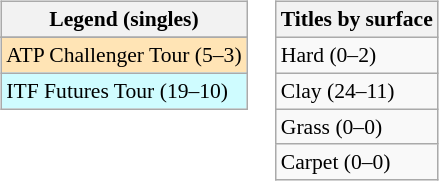<table>
<tr valign=top>
<td><br><table class=wikitable style=font-size:90%>
<tr>
<th>Legend (singles)</th>
</tr>
<tr bgcolor=e5d1cb>
</tr>
<tr bgcolor=moccasin>
<td>ATP Challenger Tour (5–3)</td>
</tr>
<tr bgcolor=cffcff>
<td>ITF Futures Tour (19–10)</td>
</tr>
</table>
</td>
<td><br><table class=wikitable style=font-size:90%>
<tr>
<th>Titles by surface</th>
</tr>
<tr>
<td>Hard (0–2)</td>
</tr>
<tr>
<td>Clay (24–11)</td>
</tr>
<tr>
<td>Grass (0–0)</td>
</tr>
<tr>
<td>Carpet (0–0)</td>
</tr>
</table>
</td>
</tr>
</table>
